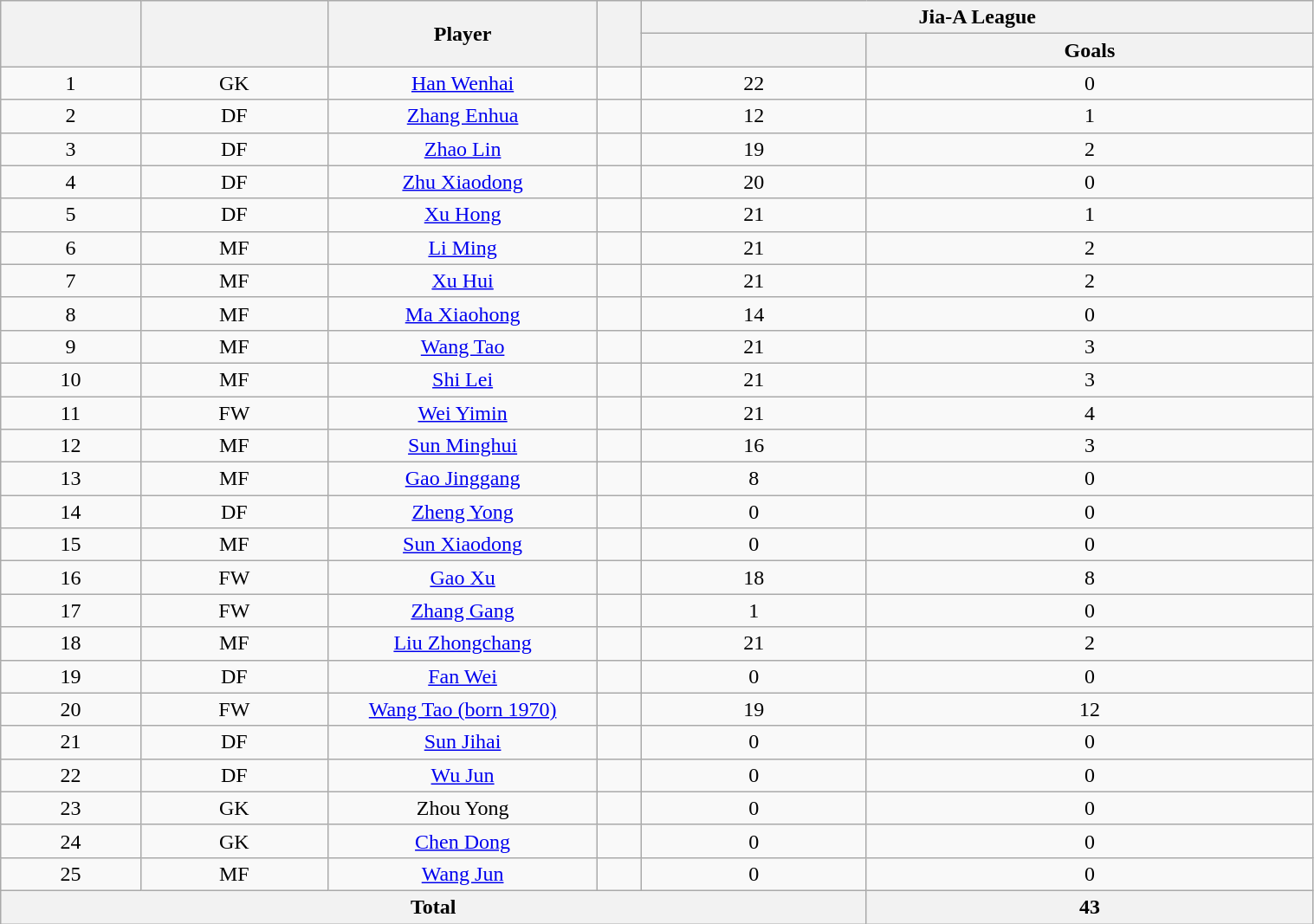<table class="wikitable" width="80%" style="text-align:center">
<tr>
<th rowspan="2"></th>
<th rowspan="2"></th>
<th rowspan="2" width="200">Player</th>
<th rowspan="2"></th>
<th colspan="2" width="105">Jia-A League</th>
</tr>
<tr>
<th></th>
<th>Goals</th>
</tr>
<tr>
<td>1</td>
<td>GK</td>
<td><a href='#'>Han Wenhai</a></td>
<td></td>
<td>22</td>
<td>0</td>
</tr>
<tr>
<td>2</td>
<td>DF</td>
<td><a href='#'>Zhang Enhua</a></td>
<td></td>
<td>12</td>
<td>1</td>
</tr>
<tr>
<td>3</td>
<td>DF</td>
<td><a href='#'>Zhao Lin</a></td>
<td></td>
<td>19</td>
<td>2</td>
</tr>
<tr>
<td>4</td>
<td>DF</td>
<td><a href='#'>Zhu Xiaodong</a></td>
<td></td>
<td>20</td>
<td>0</td>
</tr>
<tr>
<td>5</td>
<td>DF</td>
<td><a href='#'>Xu Hong</a></td>
<td></td>
<td>21</td>
<td>1</td>
</tr>
<tr>
<td>6</td>
<td>MF</td>
<td><a href='#'>Li Ming</a></td>
<td></td>
<td>21</td>
<td>2</td>
</tr>
<tr>
<td>7</td>
<td>MF</td>
<td><a href='#'>Xu Hui</a></td>
<td></td>
<td>21</td>
<td>2</td>
</tr>
<tr>
<td>8</td>
<td>MF</td>
<td><a href='#'>Ma Xiaohong</a></td>
<td></td>
<td>14</td>
<td>0</td>
</tr>
<tr>
<td>9</td>
<td>MF</td>
<td><a href='#'>Wang Tao</a></td>
<td></td>
<td>21</td>
<td>3</td>
</tr>
<tr>
<td>10</td>
<td>MF</td>
<td><a href='#'>Shi Lei</a></td>
<td></td>
<td>21</td>
<td>3</td>
</tr>
<tr>
<td>11</td>
<td>FW</td>
<td><a href='#'>Wei Yimin</a></td>
<td></td>
<td>21</td>
<td>4</td>
</tr>
<tr>
<td>12</td>
<td>MF</td>
<td><a href='#'>Sun Minghui</a></td>
<td></td>
<td>16</td>
<td>3</td>
</tr>
<tr>
<td>13</td>
<td>MF</td>
<td><a href='#'>Gao Jinggang</a></td>
<td></td>
<td>8</td>
<td>0</td>
</tr>
<tr>
<td>14</td>
<td>DF</td>
<td><a href='#'>Zheng Yong</a></td>
<td></td>
<td>0</td>
<td>0</td>
</tr>
<tr>
<td>15</td>
<td>MF</td>
<td><a href='#'>Sun Xiaodong</a></td>
<td></td>
<td>0</td>
<td>0</td>
</tr>
<tr>
<td>16</td>
<td>FW</td>
<td><a href='#'>Gao Xu</a></td>
<td></td>
<td>18</td>
<td>8</td>
</tr>
<tr>
<td>17</td>
<td>FW</td>
<td><a href='#'>Zhang Gang</a></td>
<td></td>
<td>1</td>
<td>0</td>
</tr>
<tr>
<td>18</td>
<td>MF</td>
<td><a href='#'>Liu Zhongchang</a></td>
<td></td>
<td>21</td>
<td>2</td>
</tr>
<tr>
<td>19</td>
<td>DF</td>
<td><a href='#'>Fan Wei</a></td>
<td></td>
<td>0</td>
<td>0</td>
</tr>
<tr>
<td>20</td>
<td>FW</td>
<td><a href='#'>Wang Tao (born 1970)</a></td>
<td></td>
<td>19</td>
<td>12</td>
</tr>
<tr>
<td>21</td>
<td>DF</td>
<td><a href='#'>Sun Jihai</a></td>
<td></td>
<td>0</td>
<td>0</td>
</tr>
<tr>
<td>22</td>
<td>DF</td>
<td><a href='#'>Wu Jun</a></td>
<td></td>
<td>0</td>
<td>0</td>
</tr>
<tr>
<td>23</td>
<td>GK</td>
<td>Zhou Yong</td>
<td></td>
<td>0</td>
<td>0</td>
</tr>
<tr>
<td>24</td>
<td>GK</td>
<td><a href='#'>Chen Dong</a></td>
<td></td>
<td>0</td>
<td>0</td>
</tr>
<tr>
<td>25</td>
<td>MF</td>
<td><a href='#'>Wang Jun</a></td>
<td></td>
<td>0</td>
<td>0</td>
</tr>
<tr>
<th colspan="5">Total</th>
<th>43</th>
</tr>
</table>
